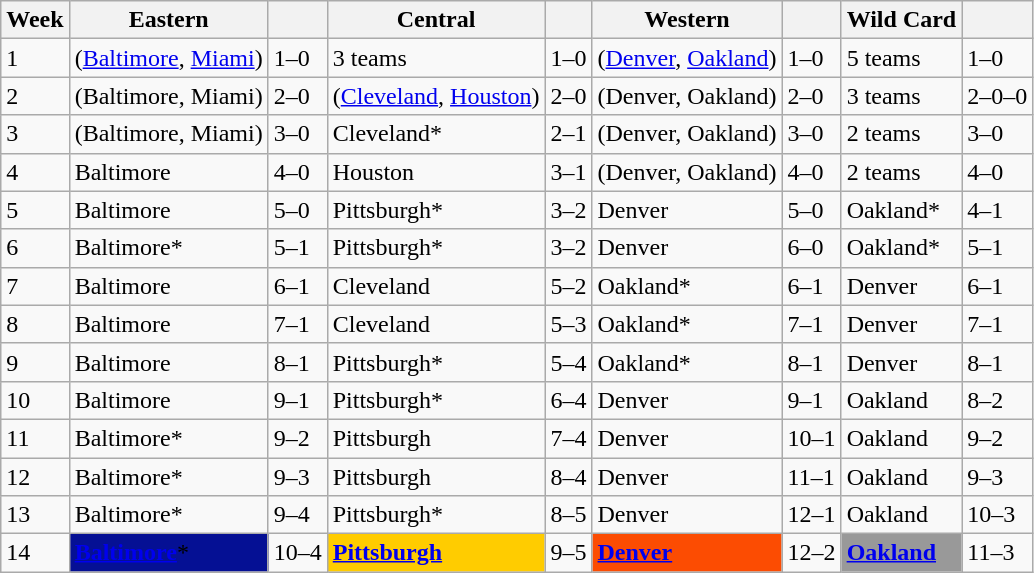<table class="wikitable">
<tr>
<th>Week</th>
<th>Eastern</th>
<th></th>
<th>Central</th>
<th></th>
<th>Western</th>
<th></th>
<th>Wild Card</th>
<th></th>
</tr>
<tr>
<td>1</td>
<td>(<a href='#'>Baltimore</a>, <a href='#'>Miami</a>)</td>
<td>1–0</td>
<td>3 teams</td>
<td>1–0</td>
<td>(<a href='#'>Denver</a>, <a href='#'>Oakland</a>)</td>
<td>1–0</td>
<td>5 teams</td>
<td>1–0</td>
</tr>
<tr>
<td>2</td>
<td>(Baltimore, Miami)</td>
<td>2–0</td>
<td>(<a href='#'>Cleveland</a>, <a href='#'>Houston</a>)</td>
<td>2–0</td>
<td>(Denver, Oakland)</td>
<td>2–0</td>
<td>3 teams</td>
<td>2–0–0</td>
</tr>
<tr>
<td>3</td>
<td>(Baltimore, Miami)</td>
<td>3–0</td>
<td>Cleveland*</td>
<td>2–1</td>
<td>(Denver, Oakland)</td>
<td>3–0</td>
<td>2 teams</td>
<td>3–0</td>
</tr>
<tr>
<td>4</td>
<td>Baltimore</td>
<td>4–0</td>
<td>Houston</td>
<td>3–1</td>
<td>(Denver, Oakland)</td>
<td>4–0</td>
<td>2 teams</td>
<td>4–0</td>
</tr>
<tr>
<td>5</td>
<td>Baltimore</td>
<td>5–0</td>
<td>Pittsburgh*</td>
<td>3–2</td>
<td>Denver</td>
<td>5–0</td>
<td>Oakland*</td>
<td>4–1</td>
</tr>
<tr>
<td>6</td>
<td>Baltimore*</td>
<td>5–1</td>
<td>Pittsburgh*</td>
<td>3–2</td>
<td>Denver</td>
<td>6–0</td>
<td>Oakland*</td>
<td>5–1</td>
</tr>
<tr>
<td>7</td>
<td>Baltimore</td>
<td>6–1</td>
<td>Cleveland</td>
<td>5–2</td>
<td>Oakland*</td>
<td>6–1</td>
<td>Denver</td>
<td>6–1</td>
</tr>
<tr>
<td>8</td>
<td>Baltimore</td>
<td>7–1</td>
<td>Cleveland</td>
<td>5–3</td>
<td>Oakland*</td>
<td>7–1</td>
<td>Denver</td>
<td>7–1</td>
</tr>
<tr>
<td>9</td>
<td>Baltimore</td>
<td>8–1</td>
<td>Pittsburgh*</td>
<td>5–4</td>
<td>Oakland*</td>
<td>8–1</td>
<td>Denver</td>
<td>8–1</td>
</tr>
<tr>
<td>10</td>
<td>Baltimore</td>
<td>9–1</td>
<td>Pittsburgh*</td>
<td>6–4</td>
<td>Denver</td>
<td>9–1</td>
<td>Oakland</td>
<td>8–2</td>
</tr>
<tr>
<td>11</td>
<td>Baltimore*</td>
<td>9–2</td>
<td>Pittsburgh</td>
<td>7–4</td>
<td>Denver</td>
<td>10–1</td>
<td>Oakland</td>
<td>9–2</td>
</tr>
<tr>
<td>12</td>
<td>Baltimore*</td>
<td>9–3</td>
<td>Pittsburgh</td>
<td>8–4</td>
<td>Denver</td>
<td>11–1</td>
<td>Oakland</td>
<td>9–3</td>
</tr>
<tr>
<td>13</td>
<td>Baltimore*</td>
<td>9–4</td>
<td>Pittsburgh*</td>
<td>8–5</td>
<td>Denver</td>
<td>12–1</td>
<td>Oakland</td>
<td>10–3</td>
</tr>
<tr>
<td>14</td>
<td bgcolor="#051094"><strong><a href='#'><span>Baltimore</span></a></strong>*</td>
<td>10–4</td>
<td bgcolor="#FFCC00"><strong><a href='#'><span>Pittsburgh</span></a></strong></td>
<td>9–5</td>
<td bgcolor="#FC4C02"><strong><a href='#'><span>Denver</span></a></strong></td>
<td>12–2</td>
<td bgcolor="#999999"><strong><a href='#'><span>Oakland</span></a></strong></td>
<td>11–3</td>
</tr>
</table>
